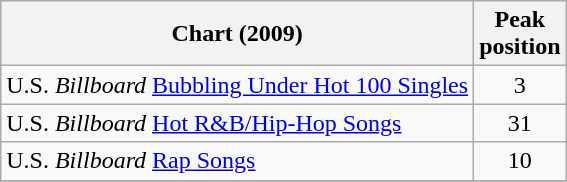<table class="wikitable sortable">
<tr>
<th>Chart (2009)</th>
<th>Peak<br>position</th>
</tr>
<tr>
<td align="left">U.S. <em>Billboard</em> <a href='#'>Bubbling Under Hot 100 Singles</a></td>
<td align="center">3</td>
</tr>
<tr>
<td align="left">U.S. <em>Billboard</em> <a href='#'>Hot R&B/Hip-Hop Songs</a></td>
<td align="center">31</td>
</tr>
<tr>
<td align="left">U.S. <em>Billboard</em> <a href='#'>Rap Songs</a></td>
<td align="center">10</td>
</tr>
<tr>
</tr>
</table>
